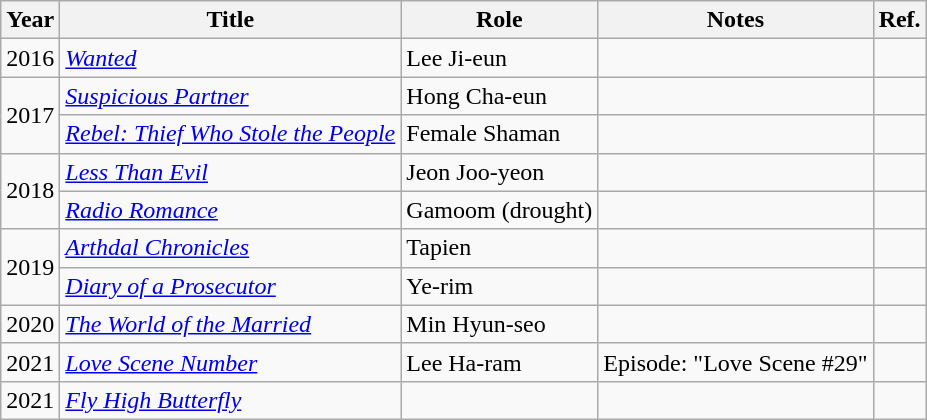<table class="wikitable sortable plainrowheaders">
<tr>
<th>Year</th>
<th>Title</th>
<th>Role</th>
<th>Notes</th>
<th>Ref.</th>
</tr>
<tr>
<td rowspan="1">2016</td>
<td><em><a href='#'>Wanted</a></em></td>
<td>Lee Ji-eun</td>
<td></td>
<td></td>
</tr>
<tr>
<td rowspan="2">2017</td>
<td><em><a href='#'>Suspicious Partner</a></em></td>
<td>Hong Cha-eun</td>
<td></td>
<td></td>
</tr>
<tr>
<td><em><a href='#'>Rebel: Thief Who Stole the People</a></em></td>
<td>Female Shaman</td>
<td></td>
<td></td>
</tr>
<tr>
<td rowspan="2">2018</td>
<td><em><a href='#'>Less Than Evil</a></em></td>
<td>Jeon Joo-yeon</td>
<td></td>
<td></td>
</tr>
<tr>
<td><em><a href='#'>Radio Romance</a></em></td>
<td>Gamoom (drought)</td>
<td></td>
<td></td>
</tr>
<tr>
<td rowspan=2">2019</td>
<td><em><a href='#'>Arthdal Chronicles</a></em></td>
<td>Tapien</td>
<td></td>
<td></td>
</tr>
<tr>
<td><em><a href='#'>Diary of a Prosecutor</a></em></td>
<td>Ye-rim</td>
<td></td>
<td></td>
</tr>
<tr>
<td>2020</td>
<td><em><a href='#'>The World of the Married</a></em></td>
<td>Min Hyun-seo</td>
<td></td>
<td></td>
</tr>
<tr>
<td>2021</td>
<td><em><a href='#'>Love Scene Number</a></em></td>
<td>Lee Ha-ram</td>
<td>Episode: "Love Scene #29"</td>
<td></td>
</tr>
<tr>
<td>2021</td>
<td><em><a href='#'>Fly High Butterfly</a></em></td>
<td></td>
<td></td>
<td></td>
</tr>
</table>
